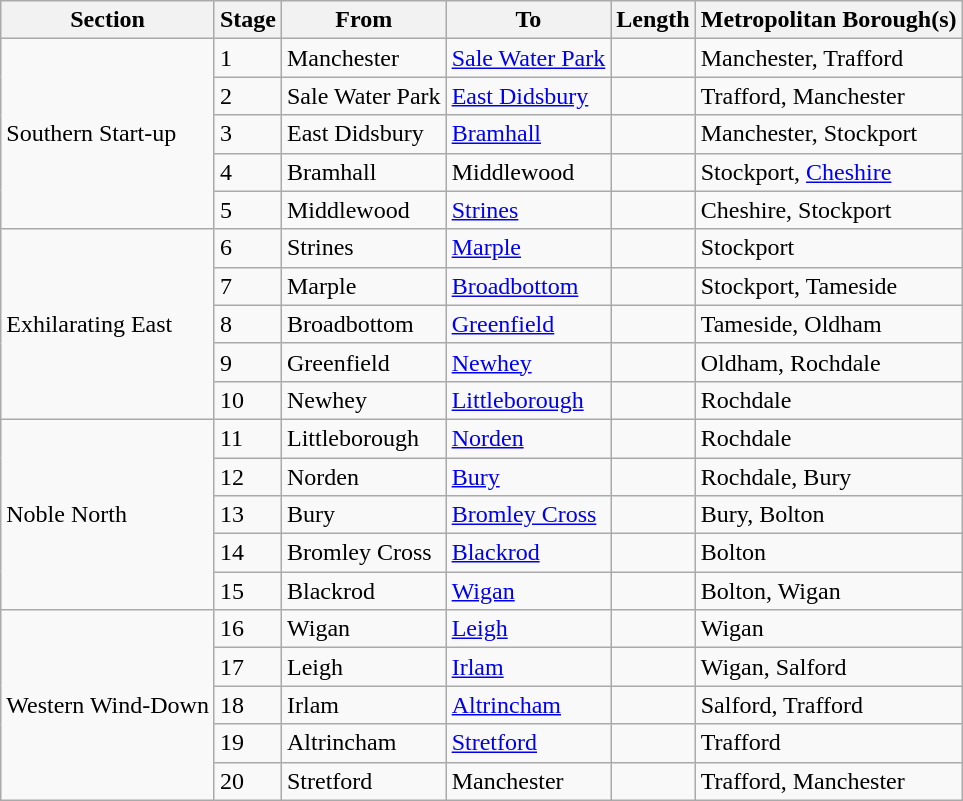<table class="wikitable">
<tr>
<th>Section</th>
<th>Stage</th>
<th>From</th>
<th>To</th>
<th>Length</th>
<th>Metropolitan Borough(s)</th>
</tr>
<tr>
<td rowspan="5">Southern Start-up</td>
<td>1</td>
<td>Manchester</td>
<td><a href='#'>Sale Water Park</a></td>
<td></td>
<td>Manchester, Trafford</td>
</tr>
<tr>
<td>2</td>
<td>Sale Water Park</td>
<td><a href='#'>East Didsbury</a></td>
<td></td>
<td>Trafford, Manchester</td>
</tr>
<tr>
<td>3</td>
<td>East Didsbury</td>
<td><a href='#'>Bramhall</a></td>
<td></td>
<td>Manchester, Stockport</td>
</tr>
<tr>
<td>4</td>
<td>Bramhall</td>
<td>Middlewood</td>
<td></td>
<td>Stockport, <a href='#'>Cheshire</a></td>
</tr>
<tr>
<td>5</td>
<td>Middlewood</td>
<td><a href='#'>Strines</a></td>
<td></td>
<td>Cheshire, Stockport</td>
</tr>
<tr>
<td rowspan="5">Exhilarating East</td>
<td>6</td>
<td>Strines</td>
<td><a href='#'>Marple</a></td>
<td></td>
<td>Stockport</td>
</tr>
<tr>
<td>7</td>
<td>Marple</td>
<td><a href='#'>Broadbottom</a></td>
<td></td>
<td>Stockport, Tameside</td>
</tr>
<tr>
<td>8</td>
<td>Broadbottom</td>
<td><a href='#'>Greenfield</a></td>
<td></td>
<td>Tameside, Oldham</td>
</tr>
<tr>
<td>9</td>
<td>Greenfield</td>
<td><a href='#'>Newhey</a></td>
<td></td>
<td>Oldham, Rochdale</td>
</tr>
<tr>
<td>10</td>
<td>Newhey</td>
<td><a href='#'>Littleborough</a></td>
<td></td>
<td>Rochdale</td>
</tr>
<tr>
<td rowspan="5">Noble North</td>
<td>11</td>
<td>Littleborough</td>
<td><a href='#'>Norden</a></td>
<td></td>
<td>Rochdale</td>
</tr>
<tr>
<td>12</td>
<td>Norden</td>
<td><a href='#'>Bury</a></td>
<td></td>
<td>Rochdale, Bury</td>
</tr>
<tr>
<td>13</td>
<td>Bury</td>
<td><a href='#'>Bromley Cross</a></td>
<td></td>
<td>Bury, Bolton</td>
</tr>
<tr>
<td>14</td>
<td>Bromley Cross</td>
<td><a href='#'>Blackrod</a></td>
<td></td>
<td>Bolton</td>
</tr>
<tr>
<td>15</td>
<td>Blackrod</td>
<td><a href='#'>Wigan</a></td>
<td></td>
<td>Bolton, Wigan</td>
</tr>
<tr>
<td rowspan="5">Western Wind-Down</td>
<td>16</td>
<td>Wigan</td>
<td><a href='#'>Leigh</a></td>
<td></td>
<td>Wigan</td>
</tr>
<tr>
<td>17</td>
<td>Leigh</td>
<td><a href='#'>Irlam</a></td>
<td></td>
<td>Wigan, Salford</td>
</tr>
<tr>
<td>18</td>
<td>Irlam</td>
<td><a href='#'>Altrincham</a></td>
<td></td>
<td>Salford, Trafford</td>
</tr>
<tr>
<td>19</td>
<td>Altrincham</td>
<td><a href='#'>Stretford</a></td>
<td></td>
<td>Trafford</td>
</tr>
<tr>
<td>20</td>
<td>Stretford</td>
<td>Manchester</td>
<td></td>
<td>Trafford, Manchester</td>
</tr>
</table>
